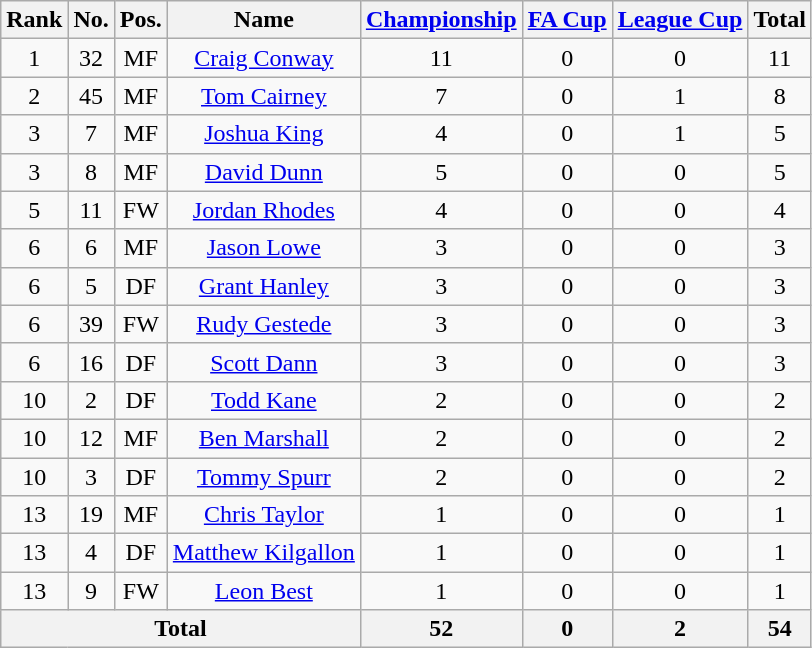<table class="wikitable" style="text-align: center;">
<tr>
<th>Rank</th>
<th>No.</th>
<th>Pos.</th>
<th>Name</th>
<th><a href='#'>Championship</a></th>
<th><a href='#'>FA Cup</a></th>
<th><a href='#'>League Cup</a></th>
<th>Total</th>
</tr>
<tr>
<td>1</td>
<td>32</td>
<td>MF</td>
<td> <a href='#'>Craig Conway</a></td>
<td>11</td>
<td>0</td>
<td>0</td>
<td>11</td>
</tr>
<tr>
<td>2</td>
<td>45</td>
<td>MF</td>
<td> <a href='#'>Tom Cairney</a></td>
<td>7</td>
<td>0</td>
<td>1</td>
<td>8</td>
</tr>
<tr>
<td>3</td>
<td>7</td>
<td>MF</td>
<td> <a href='#'>Joshua King</a></td>
<td>4</td>
<td>0</td>
<td>1</td>
<td>5</td>
</tr>
<tr>
<td>3</td>
<td>8</td>
<td>MF</td>
<td> <a href='#'>David Dunn</a></td>
<td>5</td>
<td>0</td>
<td>0</td>
<td>5</td>
</tr>
<tr>
<td>5</td>
<td>11</td>
<td>FW</td>
<td> <a href='#'>Jordan Rhodes</a></td>
<td>4</td>
<td>0</td>
<td>0</td>
<td>4</td>
</tr>
<tr>
<td>6</td>
<td>6</td>
<td>MF</td>
<td> <a href='#'>Jason Lowe</a></td>
<td>3</td>
<td>0</td>
<td>0</td>
<td>3</td>
</tr>
<tr>
<td>6</td>
<td>5</td>
<td>DF</td>
<td> <a href='#'>Grant Hanley</a></td>
<td>3</td>
<td>0</td>
<td>0</td>
<td>3</td>
</tr>
<tr>
<td>6</td>
<td>39</td>
<td>FW</td>
<td> <a href='#'>Rudy Gestede</a></td>
<td>3</td>
<td>0</td>
<td>0</td>
<td>3</td>
</tr>
<tr>
<td>6</td>
<td>16</td>
<td>DF</td>
<td> <a href='#'>Scott Dann</a></td>
<td>3</td>
<td>0</td>
<td>0</td>
<td>3</td>
</tr>
<tr>
<td>10</td>
<td>2</td>
<td>DF</td>
<td> <a href='#'>Todd Kane</a></td>
<td>2</td>
<td>0</td>
<td>0</td>
<td>2</td>
</tr>
<tr>
<td>10</td>
<td>12</td>
<td>MF</td>
<td> <a href='#'>Ben Marshall</a></td>
<td>2</td>
<td>0</td>
<td>0</td>
<td>2</td>
</tr>
<tr>
<td>10</td>
<td>3</td>
<td>DF</td>
<td> <a href='#'>Tommy Spurr</a></td>
<td>2</td>
<td>0</td>
<td>0</td>
<td>2</td>
</tr>
<tr>
<td>13</td>
<td>19</td>
<td>MF</td>
<td> <a href='#'>Chris Taylor</a></td>
<td>1</td>
<td>0</td>
<td>0</td>
<td>1</td>
</tr>
<tr>
<td>13</td>
<td>4</td>
<td>DF</td>
<td> <a href='#'>Matthew Kilgallon</a></td>
<td>1</td>
<td>0</td>
<td>0</td>
<td>1</td>
</tr>
<tr>
<td>13</td>
<td>9</td>
<td>FW</td>
<td> <a href='#'>Leon Best</a></td>
<td>1</td>
<td>0</td>
<td>0</td>
<td>1</td>
</tr>
<tr>
<th colspan=4>Total</th>
<th>52</th>
<th>0</th>
<th>2</th>
<th>54</th>
</tr>
</table>
